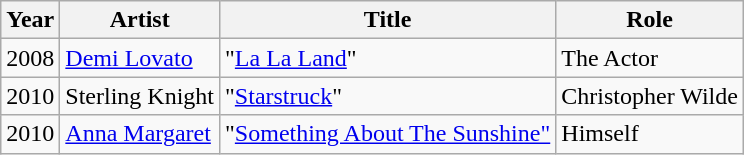<table class="wikitable sortable">
<tr>
<th>Year</th>
<th>Artist</th>
<th>Title</th>
<th>Role</th>
</tr>
<tr>
<td>2008</td>
<td><a href='#'>Demi Lovato</a></td>
<td>"<a href='#'>La La Land</a>"</td>
<td>The Actor</td>
</tr>
<tr>
<td>2010</td>
<td>Sterling Knight</td>
<td>"<a href='#'>Starstruck</a>"</td>
<td>Christopher Wilde</td>
</tr>
<tr>
<td>2010</td>
<td><a href='#'>Anna Margaret</a></td>
<td>"<a href='#'>Something About The Sunshine"</a></td>
<td>Himself</td>
</tr>
</table>
